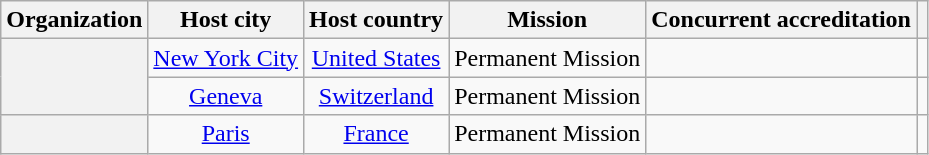<table class="wikitable plainrowheaders" style="text-align:center;">
<tr>
<th scope="col">Organization</th>
<th scope="col">Host city</th>
<th scope="col">Host country</th>
<th scope="col">Mission</th>
<th scope="col">Concurrent accreditation</th>
<th scope="col"></th>
</tr>
<tr>
<th scope="row"  rowspan="2"></th>
<td><a href='#'>New York City</a></td>
<td><a href='#'>United States</a></td>
<td>Permanent Mission</td>
<td></td>
<td></td>
</tr>
<tr>
<td><a href='#'>Geneva</a></td>
<td><a href='#'>Switzerland</a></td>
<td>Permanent Mission</td>
<td></td>
<td></td>
</tr>
<tr>
<th scope="row"></th>
<td><a href='#'>Paris</a></td>
<td><a href='#'>France</a></td>
<td>Permanent Mission</td>
<td></td>
<td></td>
</tr>
</table>
